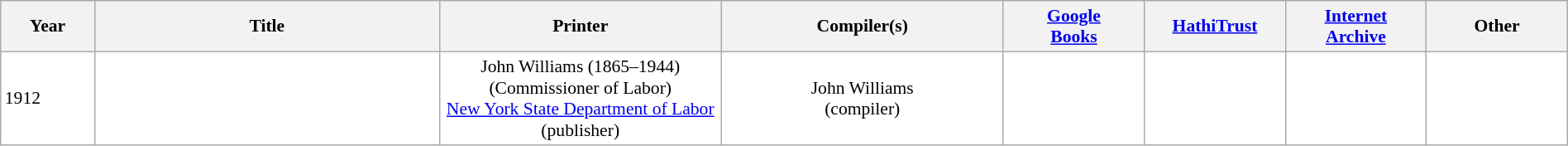<table class="wikitable collapsible sortable" border="0" cellpadding="1" style="color:black; background-color: #FFFFFF; font-size: 90%; width:100%">
<tr>
<th>Year</th>
<th>Title</th>
<th>Printer</th>
<th>Compiler(s)</th>
<th><a href='#'>Google<br>Books</a></th>
<th><a href='#'>HathiTrust</a></th>
<th><a href='#'>Internet<br>Archive</a></th>
<th>Other</th>
</tr>
<tr>
<td width="6%">1912</td>
<td width="22%"></td>
<td style="text-align:center" width="18%" data-sort-value="williams 1912">John Williams (1865–1944)<br>(Commissioner of Labor)<br><a href='#'>New York State Department of Labor</a><br>(publisher)</td>
<td style="text-align:center" width="18%" data-sort-value="williams 1912">John Williams<br>(compiler)</td>
<td style="text-align:center" width="9%" data-sort-value="UC Berkeley"><br></td>
<td style="text-align:center" width="9%"></td>
<td style="text-align:center" width="9%"></td>
<td style="text-align:center" width="9%"></td>
</tr>
</table>
